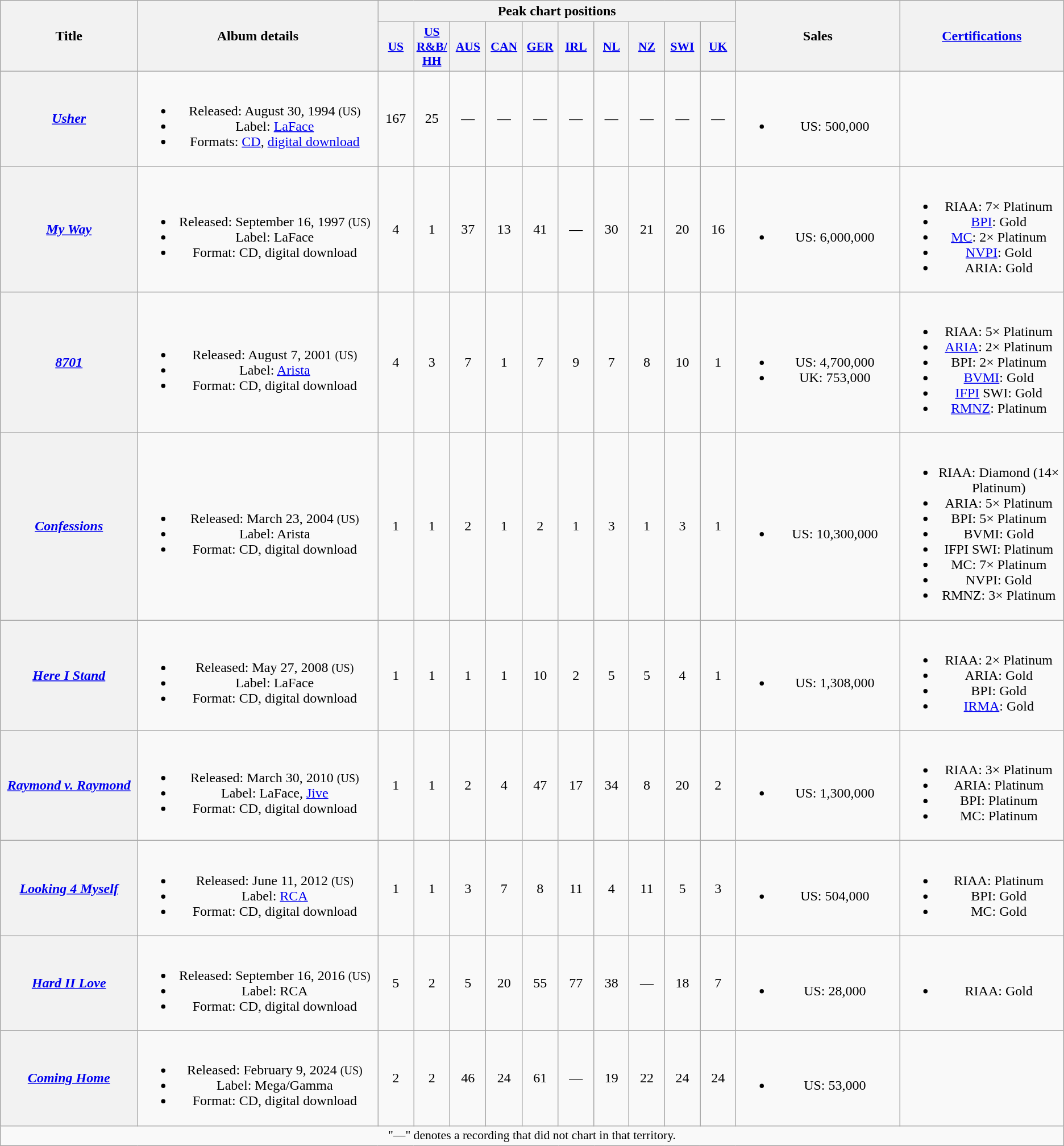<table class="wikitable plainrowheaders" style="text-align:center;">
<tr>
<th scope="col" rowspan="2" style="width:10em;">Title</th>
<th scope="col" rowspan="2" style="width:18em;">Album details</th>
<th scope="col" colspan="10">Peak chart positions</th>
<th scope="col" rowspan="2" style="width:12em;">Sales</th>
<th scope="col" rowspan="2" style="width:12em;"><a href='#'>Certifications</a></th>
</tr>
<tr>
<th scope="col" style="width:2.5em;font-size:90%;"><a href='#'>US</a><br></th>
<th scope="col" style="width:2.5em;font-size:90%;"><a href='#'>US<br>R&B/<br>HH</a><br></th>
<th scope="col" style="width:2.5em;font-size:90%;"><a href='#'>AUS</a><br></th>
<th scope="col" style="width:2.5em;font-size:90%;"><a href='#'>CAN</a><br></th>
<th scope="col" style="width:2.5em;font-size:90%;"><a href='#'>GER</a><br></th>
<th scope="col" style="width:2.5em;font-size:90%;"><a href='#'>IRL</a><br></th>
<th scope="col" style="width:2.5em;font-size:90%;"><a href='#'>NL</a><br></th>
<th scope="col" style="width:2.5em;font-size:90%;"><a href='#'>NZ</a><br></th>
<th scope="col" style="width:2.5em;font-size:90%;"><a href='#'>SWI</a><br></th>
<th scope="col" style="width:2.5em;font-size:90%;"><a href='#'>UK</a><br></th>
</tr>
<tr>
<th scope="row"><em><a href='#'>Usher</a></em></th>
<td><br><ul><li>Released: August 30, 1994 <small>(US)</small></li><li>Label: <a href='#'>LaFace</a></li><li>Formats: <a href='#'>CD</a>, <a href='#'>digital download</a></li></ul></td>
<td>167</td>
<td>25</td>
<td>—</td>
<td>—</td>
<td>—</td>
<td>—</td>
<td>—</td>
<td>—</td>
<td>—</td>
<td>—</td>
<td><br><ul><li>US: 500,000</li></ul></td>
<td></td>
</tr>
<tr>
<th scope="row"><em><a href='#'>My Way</a></em></th>
<td><br><ul><li>Released: September 16, 1997 <small>(US)</small></li><li>Label: LaFace</li><li>Format: CD, digital download</li></ul></td>
<td>4</td>
<td>1</td>
<td>37</td>
<td>13</td>
<td>41</td>
<td>—</td>
<td>30</td>
<td>21</td>
<td>20</td>
<td>16</td>
<td><br><ul><li>US: 6,000,000</li></ul></td>
<td><br><ul><li>RIAA: 7× Platinum</li><li><a href='#'>BPI</a>: Gold</li><li><a href='#'>MC</a>: 2× Platinum</li><li><a href='#'>NVPI</a>: Gold</li><li>ARIA: Gold</li></ul></td>
</tr>
<tr>
<th scope="row"><em><a href='#'>8701</a></em></th>
<td><br><ul><li>Released: August 7, 2001 <small>(US)</small></li><li>Label: <a href='#'>Arista</a></li><li>Format: CD, digital download</li></ul></td>
<td>4</td>
<td>3</td>
<td>7</td>
<td>1</td>
<td>7</td>
<td>9</td>
<td>7</td>
<td>8</td>
<td>10</td>
<td>1</td>
<td><br><ul><li>US: 4,700,000</li><li>UK: 753,000</li></ul></td>
<td><br><ul><li>RIAA: 5× Platinum</li><li><a href='#'>ARIA</a>: 2× Platinum</li><li>BPI: 2× Platinum</li><li><a href='#'>BVMI</a>: Gold</li><li><a href='#'>IFPI</a> SWI: Gold</li><li><a href='#'>RMNZ</a>: Platinum</li></ul></td>
</tr>
<tr>
<th scope="row"><em><a href='#'>Confessions</a></em></th>
<td><br><ul><li>Released: March 23, 2004 <small>(US)</small></li><li>Label: Arista</li><li>Format: CD, digital download</li></ul></td>
<td>1</td>
<td>1</td>
<td>2</td>
<td>1</td>
<td>2</td>
<td>1</td>
<td>3</td>
<td>1</td>
<td>3</td>
<td>1</td>
<td><br><ul><li>US: 10,300,000</li></ul></td>
<td><br><ul><li>RIAA: Diamond (14× Platinum)</li><li>ARIA: 5× Platinum</li><li>BPI: 5× Platinum</li><li>BVMI: Gold</li><li>IFPI SWI: Platinum</li><li>MC: 7× Platinum</li><li>NVPI: Gold</li><li>RMNZ: 3× Platinum</li></ul></td>
</tr>
<tr>
<th scope="row"><em><a href='#'>Here I Stand</a></em></th>
<td><br><ul><li>Released: May 27, 2008 <small>(US)</small></li><li>Label: LaFace</li><li>Format: CD, digital download</li></ul></td>
<td>1</td>
<td>1</td>
<td>1</td>
<td>1</td>
<td>10</td>
<td>2</td>
<td>5</td>
<td>5</td>
<td>4</td>
<td>1</td>
<td><br><ul><li>US: 1,308,000</li></ul></td>
<td><br><ul><li>RIAA: 2× Platinum</li><li>ARIA: Gold</li><li>BPI: Gold</li><li><a href='#'>IRMA</a>: Gold</li></ul></td>
</tr>
<tr>
<th scope="row"><em><a href='#'>Raymond v. Raymond</a></em></th>
<td><br><ul><li>Released: March 30, 2010 <small>(US)</small></li><li>Label: LaFace, <a href='#'>Jive</a></li><li>Format: CD, digital download</li></ul></td>
<td>1</td>
<td>1</td>
<td>2</td>
<td>4</td>
<td>47</td>
<td>17</td>
<td>34</td>
<td>8</td>
<td>20</td>
<td>2</td>
<td><br><ul><li>US: 1,300,000</li></ul></td>
<td><br><ul><li>RIAA: 3× Platinum</li><li>ARIA: Platinum</li><li>BPI: Platinum</li><li>MC: Platinum</li></ul></td>
</tr>
<tr>
<th scope="row"><em><a href='#'>Looking 4 Myself</a></em></th>
<td><br><ul><li>Released: June 11, 2012 <small>(US)</small></li><li>Label: <a href='#'>RCA</a></li><li>Format: CD, digital download</li></ul></td>
<td>1</td>
<td>1</td>
<td>3</td>
<td>7</td>
<td>8</td>
<td>11</td>
<td>4</td>
<td>11</td>
<td>5</td>
<td>3</td>
<td><br><ul><li>US: 504,000</li></ul></td>
<td><br><ul><li>RIAA: Platinum</li><li>BPI: Gold</li><li>MC: Gold</li></ul></td>
</tr>
<tr>
<th scope="row"><em><a href='#'>Hard II Love</a></em></th>
<td><br><ul><li>Released: September 16, 2016 <small>(US)</small></li><li>Label: RCA</li><li>Format: CD, digital download</li></ul></td>
<td>5</td>
<td>2</td>
<td>5</td>
<td>20</td>
<td>55</td>
<td>77</td>
<td>38</td>
<td>—</td>
<td>18</td>
<td>7</td>
<td><br><ul><li>US: 28,000</li></ul></td>
<td><br><ul><li>RIAA: Gold</li></ul></td>
</tr>
<tr>
<th scope="row"><em><a href='#'>Coming Home</a></em></th>
<td><br><ul><li>Released: February 9, 2024 <small>(US)</small></li><li>Label: Mega/Gamma</li><li>Format: CD, digital download</li></ul></td>
<td>2</td>
<td>2</td>
<td>46<br></td>
<td>24</td>
<td>61</td>
<td>—</td>
<td>19</td>
<td>22<br></td>
<td>24</td>
<td>24</td>
<td><br><ul><li>US: 53,000</li></ul></td>
<td></td>
</tr>
<tr>
<td colspan="14" style="font-size:90%">"—" denotes a recording that did not chart in that territory.</td>
</tr>
</table>
